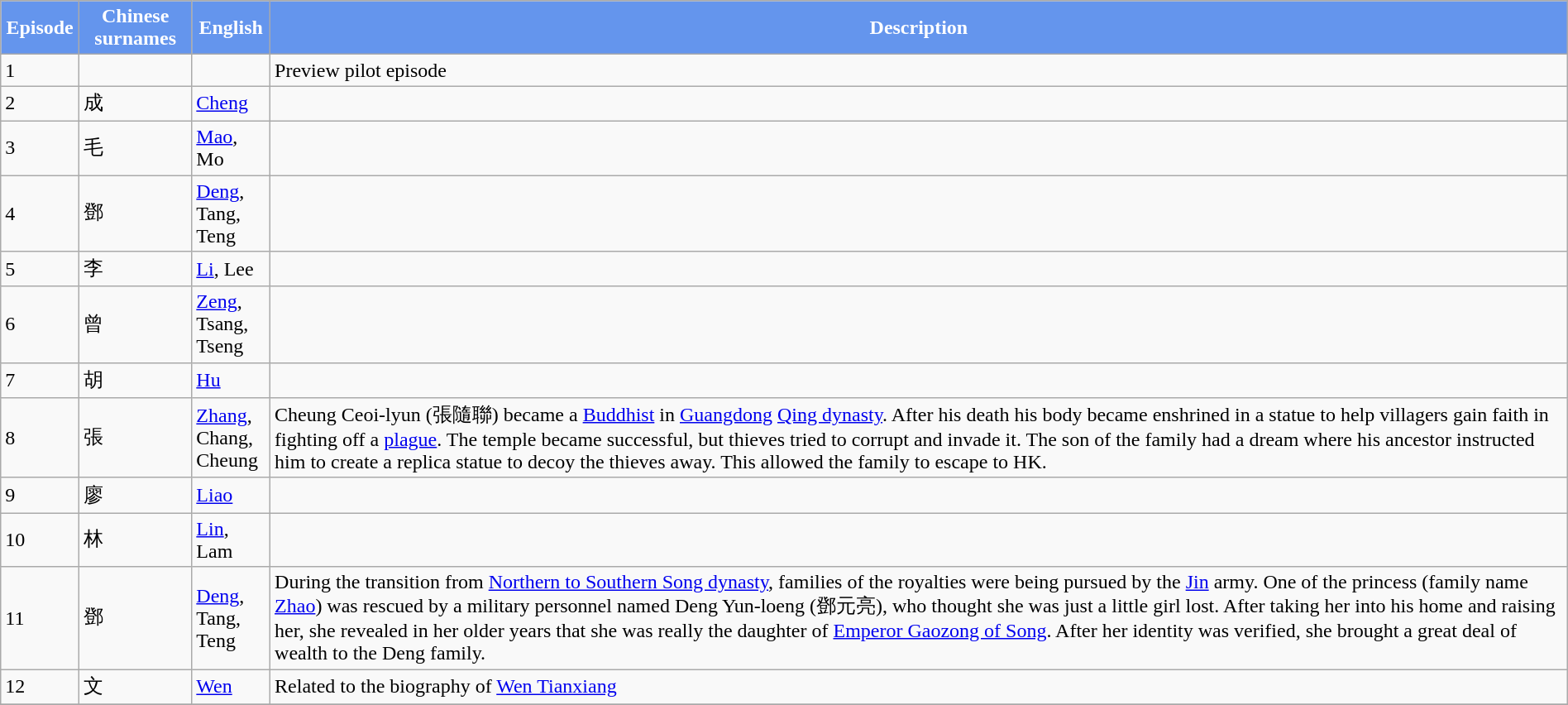<table class="wikitable" style="width:100%;">
<tr style="background:cornflowerblue; color:white; text-align:center;">
<td width=5%><strong>Episode</strong></td>
<td><strong>Chinese surnames</strong></td>
<td width=5%><strong>English</strong></td>
<td><strong>Description</strong></td>
</tr>
<tr>
<td>1</td>
<td></td>
<td></td>
<td>Preview pilot episode</td>
</tr>
<tr>
<td>2</td>
<td>成</td>
<td><a href='#'>Cheng</a></td>
<td></td>
</tr>
<tr>
<td>3</td>
<td>毛</td>
<td><a href='#'>Mao</a>, Mo</td>
<td></td>
</tr>
<tr>
<td>4</td>
<td>鄧</td>
<td><a href='#'>Deng</a>, Tang, Teng</td>
<td></td>
</tr>
<tr>
<td>5</td>
<td>李</td>
<td><a href='#'>Li</a>, Lee</td>
<td></td>
</tr>
<tr>
<td>6</td>
<td>曾</td>
<td><a href='#'>Zeng</a>, Tsang, Tseng</td>
<td></td>
</tr>
<tr>
<td>7</td>
<td>胡</td>
<td><a href='#'>Hu</a></td>
<td></td>
</tr>
<tr>
<td>8</td>
<td>張</td>
<td><a href='#'>Zhang</a>, Chang, Cheung</td>
<td>Cheung Ceoi-lyun (張隨聯) became a <a href='#'>Buddhist</a> in <a href='#'>Guangdong</a> <a href='#'>Qing dynasty</a>.  After his death his body became enshrined in a statue to help villagers gain faith in fighting off a <a href='#'>plague</a>.  The temple became successful, but thieves tried to corrupt and invade it.  The son of the family had a dream where his ancestor instructed him to create a replica statue to decoy the thieves away.  This allowed the family to escape to HK.</td>
</tr>
<tr>
<td>9</td>
<td>廖</td>
<td><a href='#'>Liao</a></td>
<td></td>
</tr>
<tr>
<td>10</td>
<td>林</td>
<td><a href='#'>Lin</a>, Lam</td>
<td></td>
</tr>
<tr>
<td>11</td>
<td>鄧</td>
<td><a href='#'>Deng</a>, Tang, Teng</td>
<td>During the transition from <a href='#'>Northern to Southern Song dynasty</a>, families of the royalties were being pursued by the <a href='#'>Jin</a> army.  One of the princess (family name <a href='#'>Zhao</a>) was rescued by a military personnel named Deng Yun-loeng (鄧元亮), who thought she was just a little girl lost.  After taking her into his home and raising her, she revealed in her older years that she was really the daughter of <a href='#'>Emperor Gaozong of Song</a>.  After her identity was verified, she brought a great deal of wealth to the Deng family.</td>
</tr>
<tr>
<td>12</td>
<td>文</td>
<td><a href='#'>Wen</a></td>
<td>Related to the biography of <a href='#'>Wen Tianxiang</a></td>
</tr>
<tr>
</tr>
</table>
